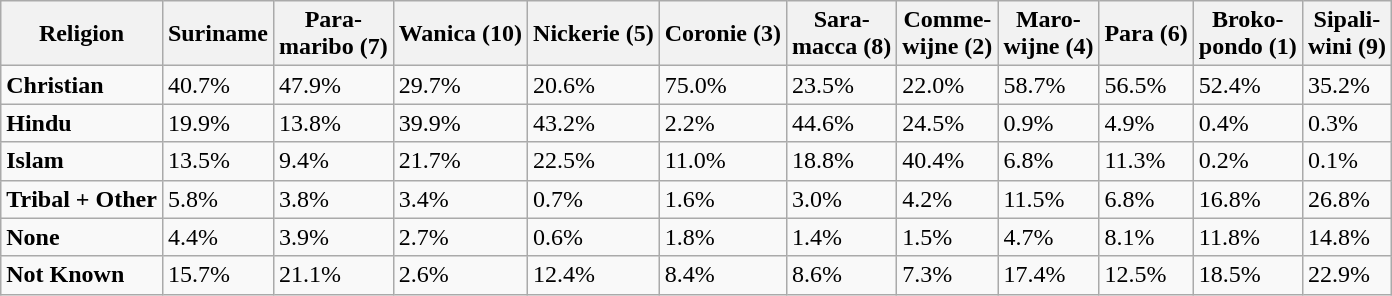<table class="wikitable">
<tr>
<th><strong>Religion</strong></th>
<th><strong>Suriname</strong></th>
<th><strong>Para-<br> maribo (7)</strong></th>
<th><strong>Wanica (10)</strong></th>
<th><strong>Nickerie (5)</strong></th>
<th><strong>Coronie (3)</strong></th>
<th><strong>Sara-<br> macca (8)</strong></th>
<th><strong>Comme-<br> wijne (2)</strong></th>
<th><strong>Maro-<br> wijne (4)</strong></th>
<th><strong>Para (6)</strong></th>
<th><strong>Broko-<br> pondo (1)</strong></th>
<th><strong>Sipali-<br> wini (9)</strong></th>
</tr>
<tr>
<td><strong>Christian</strong></td>
<td>40.7%</td>
<td>47.9%</td>
<td>29.7%</td>
<td>20.6%</td>
<td>75.0%</td>
<td>23.5%</td>
<td>22.0%</td>
<td>58.7%</td>
<td>56.5%</td>
<td>52.4%</td>
<td>35.2%</td>
</tr>
<tr>
<td><strong>Hindu</strong></td>
<td>19.9%</td>
<td>13.8%</td>
<td>39.9%</td>
<td>43.2%</td>
<td>2.2%</td>
<td>44.6%</td>
<td>24.5%</td>
<td>0.9%</td>
<td>4.9%</td>
<td>0.4%</td>
<td>0.3%</td>
</tr>
<tr>
<td><strong>Islam</strong></td>
<td>13.5%</td>
<td>9.4%</td>
<td>21.7%</td>
<td>22.5%</td>
<td>11.0%</td>
<td>18.8%</td>
<td>40.4%</td>
<td>6.8%</td>
<td>11.3%</td>
<td>0.2%</td>
<td>0.1%</td>
</tr>
<tr>
<td><strong>Tribal + Other</strong></td>
<td>5.8%</td>
<td>3.8%</td>
<td>3.4%</td>
<td>0.7%</td>
<td>1.6%</td>
<td>3.0%</td>
<td>4.2%</td>
<td>11.5%</td>
<td>6.8%</td>
<td>16.8%</td>
<td>26.8%</td>
</tr>
<tr>
<td><strong>None</strong></td>
<td>4.4%</td>
<td>3.9%</td>
<td>2.7%</td>
<td>0.6%</td>
<td>1.8%</td>
<td>1.4%</td>
<td>1.5%</td>
<td>4.7%</td>
<td>8.1%</td>
<td>11.8%</td>
<td>14.8%</td>
</tr>
<tr>
<td><strong>Not Known</strong></td>
<td>15.7%</td>
<td>21.1%</td>
<td>2.6%</td>
<td>12.4%</td>
<td>8.4%</td>
<td>8.6%</td>
<td>7.3%</td>
<td>17.4%</td>
<td>12.5%</td>
<td>18.5%</td>
<td>22.9%</td>
</tr>
</table>
